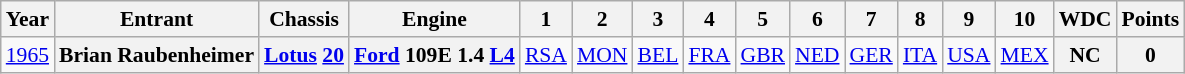<table class="wikitable" style="text-align:center; font-size:90%">
<tr>
<th>Year</th>
<th>Entrant</th>
<th>Chassis</th>
<th>Engine</th>
<th>1</th>
<th>2</th>
<th>3</th>
<th>4</th>
<th>5</th>
<th>6</th>
<th>7</th>
<th>8</th>
<th>9</th>
<th>10</th>
<th>WDC</th>
<th>Points</th>
</tr>
<tr>
<td><a href='#'>1965</a></td>
<th>Brian Raubenheimer</th>
<th><a href='#'>Lotus</a> <a href='#'>20</a></th>
<th><a href='#'>Ford</a> 109E 1.4 <a href='#'>L4</a></th>
<td><a href='#'>RSA</a><br></td>
<td><a href='#'>MON</a></td>
<td><a href='#'>BEL</a></td>
<td><a href='#'>FRA</a></td>
<td><a href='#'>GBR</a></td>
<td><a href='#'>NED</a></td>
<td><a href='#'>GER</a></td>
<td><a href='#'>ITA</a></td>
<td><a href='#'>USA</a></td>
<td><a href='#'>MEX</a></td>
<th>NC</th>
<th>0</th>
</tr>
</table>
